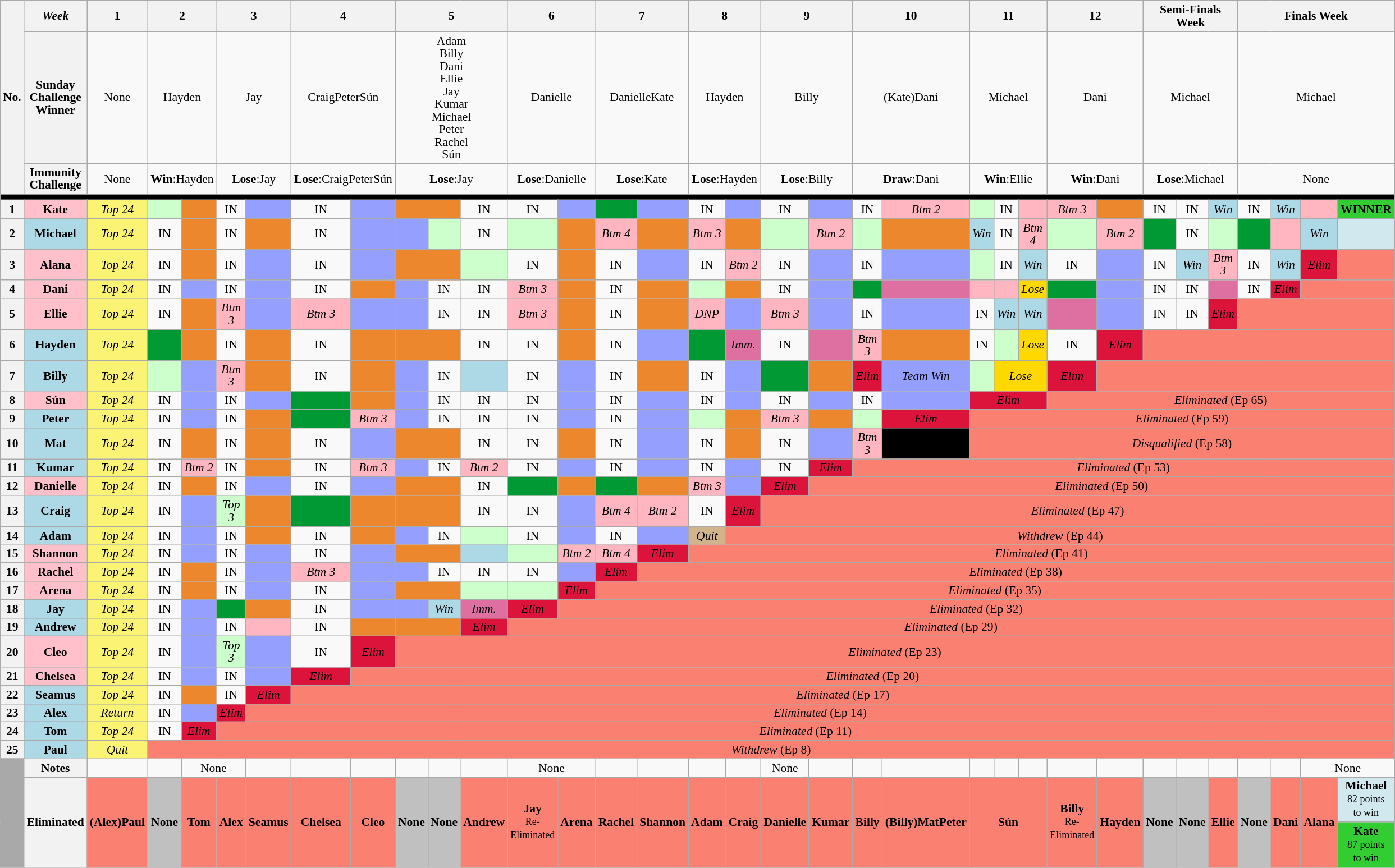<table class="wikitable" style="text-align:center; width:80%; font-size:90%; line-height:15px">
<tr>
<th rowspan="3">No.</th>
<th><em>Week</em></th>
<th>1</th>
<th colspan=2>2</th>
<th colspan=2>3</th>
<th colspan=2>4</th>
<th colspan=3>5</th>
<th colspan=2>6</th>
<th colspan=2>7</th>
<th colspan=2>8</th>
<th colspan=2>9</th>
<th colspan=2>10</th>
<th colspan=3>11</th>
<th colspan=2>12</th>
<th colspan=3>Semi-Finals Week</th>
<th colspan=4>Finals Week</th>
</tr>
<tr>
<th>Sunday<br>Challenge<br>Winner</th>
<td>None</td>
<td colspan=2>Hayden</td>
<td colspan=2>Jay</td>
<td colspan="2">CraigPeterSún</td>
<td colspan=3>Adam<br>Billy<br>Dani<br>Ellie<br>Jay<br>Kumar<br>Michael<br>Peter<br>Rachel<br>Sún</td>
<td colspan=2>Danielle</td>
<td colspan=2>DanielleKate</td>
<td colspan=2>Hayden</td>
<td colspan=2>Billy</td>
<td colspan=2>(Kate)Dani</td>
<td colspan=3>Michael</td>
<td colspan=2>Dani</td>
<td colspan=3>Michael</td>
<td colspan=4>Michael</td>
</tr>
<tr>
<th>Immunity<br>Challenge</th>
<td>None</td>
<td colspan=2><strong>Win</strong>:Hayden</td>
<td colspan=2><strong>Lose</strong>:Jay</td>
<td colspan="2"><strong>Lose</strong>:CraigPeterSún</td>
<td colspan=3><strong>Lose</strong>:Jay</td>
<td colspan=2><strong>Lose</strong>:Danielle</td>
<td colspan=2><strong>Lose</strong>:Kate</td>
<td colspan=2><strong>Lose</strong>:Hayden</td>
<td colspan=2><strong>Lose</strong>:Billy</td>
<td colspan=2><strong>Draw</strong>:Dani</td>
<td colspan=3><strong>Win</strong>:Ellie</td>
<td colspan=2><strong>Win</strong>:Dani</td>
<td colspan=3><strong>Lose</strong>:Michael</td>
<td colspan=4>None</td>
</tr>
<tr>
<td colspan="34" style="background:black"></td>
</tr>
<tr>
<th>1</th>
<th style="background:pink;">Kate</th>
<td nowrap style="background:#fbf373;"><em>Top 24</em></td>
<td style="background:#cfc;"></td>
<td style="background:#ed872d;"></td>
<td>IN</td>
<td style="background:#959ffd;"></td>
<td>IN</td>
<td style="background:#959ffd;"></td>
<td colspan="2" style="background:#ed872d;"></td>
<td>IN</td>
<td>IN</td>
<td style="background:#959ffd;"></td>
<td style="background:#093;"><span> </span></td>
<td style="background:#959ffd;"></td>
<td>IN</td>
<td style="background:#959ffd;"></td>
<td>IN</td>
<td style="background:#959ffd;"></td>
<td>IN</td>
<td style="background:lightpink;"><em>Btm 2</em></td>
<td style="background:#cfc;"></td>
<td>IN</td>
<td style="background:lightpink;"></td>
<td style="background:lightpink;"><em>Btm 3</em></td>
<td style="background:#ed872d;"></td>
<td>IN</td>
<td>IN</td>
<td style="background:lightblue;"><em>Win</em></td>
<td>IN</td>
<td style="background:lightblue;"><em>Win</em></td>
<td style="background:lightpink;"></td>
<td style="background:limegreen;"><strong>WINNER</strong></td>
</tr>
<tr>
<th>2</th>
<th style="background:lightblue;">Michael</th>
<td style="background:#fbf373;"><em>Top 24</em></td>
<td>IN</td>
<td style="background:#ed872d;"></td>
<td>IN</td>
<td style="background:#ed872d;"></td>
<td>IN</td>
<td style="background:#959ffd;"></td>
<td style="background:#959ffd;"></td>
<td style="background:#cfc;"></td>
<td>IN</td>
<td style="background:#cfc;"></td>
<td style="background:#ed872d;"></td>
<td style="background:lightpink;"><em>Btm 4</em></td>
<td style="background:#ed872d;"></td>
<td style="background:lightpink;"><em>Btm 3</em></td>
<td style="background:#ed872d;"></td>
<td style="background:#cfc;"></td>
<td style="background:lightpink;"><em>Btm 2</em></td>
<td style="background:#cfc;"></td>
<td style="background:#ed872d;"></td>
<td style="background:lightblue;"><em>Win</em></td>
<td>IN</td>
<td style="background:lightpink;"><em>Btm 4</em></td>
<td style="background:#cfc;"></td>
<td style="background:lightpink;"><em>Btm 2</em></td>
<td style="background:#093;"><span> </span></td>
<td>IN</td>
<td style="background:#cfc;"></td>
<td style="background:#093;"><span> </span></td>
<td style="background:lightpink;"></td>
<td style="background:lightblue;"><em>Win</em></td>
<td style="background:#d1e8ef;"></td>
</tr>
<tr>
<th>3</th>
<th style="background:pink;">Alana</th>
<td style="background:#fbf373;"><em>Top 24</em></td>
<td>IN</td>
<td style="background:#ed872d;"></td>
<td>IN</td>
<td style="background:#959ffd;"></td>
<td>IN</td>
<td style="background:#959ffd;"></td>
<td colspan="2" style="background:#ed872d;"></td>
<td style="background:#cfc;"></td>
<td>IN</td>
<td style="background:#ed872d;"></td>
<td>IN</td>
<td style="background:#959ffd;"></td>
<td>IN</td>
<td style="background:lightpink;"><em>Btm 2</em></td>
<td>IN</td>
<td style="background:#959ffd;"></td>
<td>IN</td>
<td style="background:#959ffd;"></td>
<td style="background:#cfc;"></td>
<td>IN</td>
<td style="background:lightblue;"><em>Win</em></td>
<td>IN</td>
<td style="background:#959ffd;"></td>
<td>IN</td>
<td style="background:lightblue;"><em>Win</em></td>
<td style="background:lightpink;"><em>Btm 3</em></td>
<td>IN</td>
<td style="background:lightblue;"><em>Win</em></td>
<td style="background:crimson;"><em>Elim</em></td>
<td style="background:salmon;"></td>
</tr>
<tr>
<th>4</th>
<th style="background:pink;">Dani</th>
<td style="background:#fbf373;"><em>Top 24</em></td>
<td>IN</td>
<td style="background:#959ffd;"></td>
<td>IN</td>
<td style="background:#959ffd;"></td>
<td>IN</td>
<td style="background:#ed872d;"></td>
<td style="background:#959ffd;"></td>
<td>IN</td>
<td>IN</td>
<td style="background:lightpink;"><em>Btm 3</em></td>
<td style="background:#ed872d;"></td>
<td>IN</td>
<td style="background:#ed872d;"></td>
<td style="background:#cfc;"></td>
<td style="background:#ed872d;"></td>
<td>IN</td>
<td style="background:#959ffd;"></td>
<td style="background:#093;"><span> </span></td>
<td style="background:#de6fa1;"></td>
<td style="background:lightpink;"></td>
<td style="background:lightpink;"></td>
<td style="background:#ffd800;"><em>Lose</em></td>
<td style="background:#093;"><span> </span></td>
<td style="background:#959ffd;"></td>
<td>IN</td>
<td>IN</td>
<td style="background:#de6fa1;"></td>
<td>IN</td>
<td style="background:crimson;"><em>Elim</em></td>
<td style="background:salmon;" colspan="2"></td>
</tr>
<tr>
<th>5</th>
<th style="background:pink;">Ellie</th>
<td style="background:#fbf373;"><em>Top 24</em></td>
<td>IN</td>
<td style="background:#ed872d;"></td>
<td style="background:lightpink;"><em>Btm 3</em></td>
<td style="background:#959ffd;"></td>
<td style="background:lightpink;"><em>Btm 3</em></td>
<td style="background:#959ffd;"></td>
<td style="background:#959ffd;"></td>
<td>IN</td>
<td>IN</td>
<td style="background:lightpink;"><em>Btm 3</em></td>
<td style="background:#ed872d;"></td>
<td>IN</td>
<td style="background:#ed872d;"></td>
<td style="background:lightpink;"><em>DNP</em></td>
<td style="background:#959ffd;"></td>
<td style="background:lightpink;"><em>Btm 3</em></td>
<td style="background:#959ffd;"></td>
<td>IN</td>
<td style="background:#959ffd;"></td>
<td>IN</td>
<td style="background:lightblue;"><em>Win</em></td>
<td style="background:lightblue;"><em>Win</em></td>
<td style="background:#de6fa1;"></td>
<td style="background:#959ffd;"></td>
<td>IN</td>
<td>IN</td>
<td style="background:crimson;"><em>Elim</em></td>
<td style="background:salmon;" colspan="4"></td>
</tr>
<tr>
<th>6</th>
<th style="background:lightblue;">Hayden</th>
<td style="background:#fbf373;"><em>Top 24</em></td>
<td style="background:#093;"><span> </span></td>
<td style="background:#ed872d;"></td>
<td>IN</td>
<td style="background:#ed872d;"></td>
<td>IN</td>
<td style="background:#ed872d;"></td>
<td colspan="2" style="background:#ed872d;"></td>
<td>IN</td>
<td>IN</td>
<td style="background:#ed872d;"></td>
<td>IN</td>
<td style="background:#959ffd;"></td>
<td style="background:#093;"><span> </span></td>
<td style="background:#de6fa1;"><em>Imm.</em></td>
<td>IN</td>
<td style="background:#de6fa1;"></td>
<td style="background:lightpink;"><em>Btm 3</em></td>
<td style="background:#ed872d;"></td>
<td>IN</td>
<td style="background:#cfc;"></td>
<td style="background:#ffd800;"><em>Lose</em></td>
<td>IN</td>
<td style="background:crimson;"><em>Elim</em></td>
<td style="background:salmon;" colspan="7"></td>
</tr>
<tr>
<th>7</th>
<th style="background:lightblue;">Billy</th>
<td style="background:#fbf373;"><em>Top 24</em></td>
<td style="background:#cfc;"></td>
<td style="background:#959ffd;"></td>
<td style="background:lightpink;"><em>Btm 3</em></td>
<td style="background:#ed872d;"></td>
<td>IN</td>
<td style="background:#ed872d;"></td>
<td style="background:#959ffd;"></td>
<td>IN</td>
<td style="background:lightblue;"></td>
<td>IN</td>
<td style="background:#959ffd;"></td>
<td>IN</td>
<td style="background:#ed872d;"></td>
<td>IN</td>
<td style="background:#959ffd;"></td>
<td style="background:#093;"><span> </span></td>
<td style="background:#ed872d;"></td>
<td style="background:crimson;"><em>Elim</em></td>
<td style="background:#959ffd;"><em>Team Win</em></td>
<td style="background:#cfc;"></td>
<td colspan="2" style="background:#ffd800;"><em>Lose</em></td>
<td style="background:crimson;"><em>Elim</em></td>
<td style="background:salmon;" colspan="8"></td>
</tr>
<tr>
<th>8</th>
<th style="background:pink;">Sún</th>
<td style="background:#fbf373;"><em>Top 24</em></td>
<td>IN</td>
<td style="background:#959ffd;"></td>
<td>IN</td>
<td style="background:#959ffd;"></td>
<td style="background:#093;"><span> </span></td>
<td style="background:#ed872d;"></td>
<td style="background:#959ffd;"></td>
<td>IN</td>
<td>IN</td>
<td>IN</td>
<td style="background:#959ffd;"></td>
<td>IN</td>
<td style="background:#959ffd;"></td>
<td>IN</td>
<td style="background:#959ffd;"></td>
<td>IN</td>
<td style="background:#959ffd;"></td>
<td>IN</td>
<td style="background:#959ffd;"></td>
<td colspan="3" style="background:crimson;"><em>Elim</em></td>
<td style="background:salmon;" colspan="9"><em>Eliminated</em> (Ep 65)</td>
</tr>
<tr>
<th>9</th>
<th style="background:lightblue;">Peter</th>
<td style="background:#fbf373;"><em>Top 24</em></td>
<td>IN</td>
<td style="background:#959ffd;"></td>
<td>IN</td>
<td style="background:#ed872d;"></td>
<td style="background:#093;"><span> </span></td>
<td style="background:lightpink;"><em>Btm 3</em></td>
<td style="background:#959ffd;"></td>
<td>IN</td>
<td>IN</td>
<td>IN</td>
<td style="background:#959ffd;"></td>
<td>IN</td>
<td style="background:#959ffd;"></td>
<td style="background:#cfc;"></td>
<td style="background:#ed872d;"></td>
<td style="background:lightpink;"><em>Btm 3</em></td>
<td style="background:#ed872d;"></td>
<td style="background:#cfc;"></td>
<td style="background:crimson;"><em>Elim</em></td>
<td style="background:salmon;" colspan="12"><em>Eliminated</em> (Ep 59)</td>
</tr>
<tr>
<th>10</th>
<th style="background:lightblue;">Mat</th>
<td style="background:#fbf373;"><em>Top 24</em></td>
<td>IN</td>
<td style="background:#ed872d;"></td>
<td>IN</td>
<td style="background:#ed872d;"></td>
<td>IN</td>
<td style="background:#959ffd;"></td>
<td colspan="2" style="background:#ed872d;"></td>
<td>IN</td>
<td>IN</td>
<td style="background:#ed872d;"></td>
<td>IN</td>
<td style="background:#959ffd;"></td>
<td>IN</td>
<td style="background:#ed872d;"></td>
<td>IN</td>
<td style="background:#959ffd;"></td>
<td style="background:lightpink;"><em>Btm 3</em></td>
<td style="background:black"><span> </span></td>
<td style="background:salmon;" colspan="12"><em>Disqualified</em> (Ep 58)</td>
</tr>
<tr>
<th>11</th>
<th style="background:lightblue">Kumar</th>
<td style="background:#fbf373;"><em>Top 24</em></td>
<td>IN</td>
<td style="background:lightpink;"><em>Btm 2</em></td>
<td>IN</td>
<td style="background:#ed872d;"></td>
<td>IN</td>
<td style="background:lightpink;"><em>Btm 3</em></td>
<td style="background:#959ffd;"></td>
<td>IN</td>
<td style="background:lightpink;"><em>Btm 2</em></td>
<td>IN</td>
<td style="background:#959ffd;"></td>
<td>IN</td>
<td style="background:#959ffd;"></td>
<td>IN</td>
<td style="background:#959ffd;"></td>
<td>IN</td>
<td style="background:crimson;"><em>Elim</em></td>
<td style="background:salmon;" colspan="14"><em>Eliminated</em> (Ep 53)</td>
</tr>
<tr>
<th>12</th>
<th style="background:pink;">Danielle</th>
<td style="background:#fbf373;"><em>Top 24</em></td>
<td>IN</td>
<td style="background:#ed872d;"></td>
<td>IN</td>
<td style="background:#959ffd;"></td>
<td>IN</td>
<td style="background:#959ffd;"></td>
<td colspan="2" style="background:#ed872d;"></td>
<td>IN</td>
<td style="background:#093;"><span> </span></td>
<td style="background:#ed872d;"></td>
<td style="background:#093;"><span> </span></td>
<td style="background:#ed872d;"></td>
<td style="background:lightpink;"><em>Btm 3</em></td>
<td style="background:#959ffd;"></td>
<td style="background:crimson;"><em>Elim</em></td>
<td style="background:salmon;" colspan="15"><em>Eliminated</em> (Ep 50)</td>
</tr>
<tr>
<th>13</th>
<th style="background:lightblue;">Craig</th>
<td style="background:#fbf373;"><em>Top 24</em></td>
<td>IN</td>
<td style="background:#959ffd;"></td>
<td style="background:#cfc;"><em>Top 3</em></td>
<td style="background:#ed872d;"></td>
<td style="background:#093;"><span> </span></td>
<td style="background:#ed872d;"></td>
<td colspan="2" style="background:#ed872d;"></td>
<td>IN</td>
<td>IN</td>
<td style="background:#959ffd;"></td>
<td style="background:lightpink;"><em>Btm 4</em></td>
<td style="background:lightpink;"><em>Btm 2</em></td>
<td>IN</td>
<td style="background:crimson;"><em>Elim</em></td>
<td style="background:salmon;" colspan="16"><em>Eliminated</em> (Ep 47)</td>
</tr>
<tr>
<th>14</th>
<th style="background:lightblue;">Adam</th>
<td style="background:#fbf373;"><em>Top 24</em></td>
<td>IN</td>
<td style="background:#959ffd;"></td>
<td>IN</td>
<td style="background:#ed872d;"></td>
<td>IN</td>
<td style="background:#ed872d;"></td>
<td style="background:#959ffd;"></td>
<td>IN</td>
<td style="background:#cfc;"></td>
<td>IN</td>
<td style="background:#959ffd;"></td>
<td>IN</td>
<td style="background:#959ffd;"></td>
<td style="background:tan;"><em>Quit</em></td>
<td style="background:salmon;" colspan="17"><em>Withdrew</em> (Ep 44)</td>
</tr>
<tr>
<th>15</th>
<th style="background:pink;">Shannon</th>
<td style="background:#fbf373;"><em>Top 24</em></td>
<td>IN</td>
<td style="background:#959ffd;"></td>
<td>IN</td>
<td style="background:#959ffd;"></td>
<td>IN</td>
<td style="background:#959ffd;"></td>
<td colspan="2" style="background:#ed872d;"></td>
<td style="background:lightblue;"></td>
<td style="background:#cfc;"></td>
<td style="background:lightpink;"><em>Btm 2</em></td>
<td style="background:lightpink;"><em>Btm 4</em></td>
<td style="background:crimson;"><em>Elim</em></td>
<td style="background:salmon;" colspan="18"><em>Eliminated</em> (Ep 41)</td>
</tr>
<tr>
<th>16</th>
<th style="background:pink;">Rachel</th>
<td style="background:#fbf373;"><em>Top 24</em></td>
<td>IN</td>
<td style="background:#ed872d;"></td>
<td>IN</td>
<td style="background:#959ffd;"></td>
<td style="background:lightpink;"><em>Btm 3</em></td>
<td style="background:#959ffd;"></td>
<td style="background:#959ffd;"></td>
<td>IN</td>
<td>IN</td>
<td>IN</td>
<td style="background:#959ffd;"></td>
<td style="background:crimson;"><em>Elim</em></td>
<td style="background:salmon;" colspan="19"><em>Eliminated</em> (Ep 38)</td>
</tr>
<tr>
<th>17</th>
<th style="background:pink;">Arena</th>
<td style="background:#fbf373;"><em>Top 24</em></td>
<td>IN</td>
<td style="background:#ed872d;"></td>
<td>IN</td>
<td style="background:#959ffd;"></td>
<td>IN</td>
<td style="background:#959ffd;"></td>
<td colspan="2" style="background:#ed872d;"></td>
<td style="background:#cfc;"></td>
<td style="background:#cfc;"></td>
<td style="background:crimson;"><em>Elim</em></td>
<td style="background:salmon;" colspan="20"><em>Eliminated</em> (Ep 35)</td>
</tr>
<tr>
<th>18</th>
<th style="background:lightblue;">Jay</th>
<td style="background:#fbf373;"><em>Top 24</em></td>
<td>IN</td>
<td style="background:#959ffd;"></td>
<td style="background:#093;"><span> </span></td>
<td style="background:#ed872d;"></td>
<td>IN</td>
<td style="background:#959ffd;"></td>
<td style="background:#959ffd;"></td>
<td style="background:lightblue;"><em>Win</em></td>
<td style="background:#de6fa1;"><em>Imm.</em></td>
<td style="background:crimson;"><em>Elim</em></td>
<td colspan="21" style="background:salmon;"><em>Eliminated</em> (Ep 32)</td>
</tr>
<tr>
<th>19</th>
<th style="background:lightblue;">Andrew</th>
<td style="background:#fbf373;"><em>Top 24</em></td>
<td>IN</td>
<td style="background:#959ffd;"></td>
<td>IN</td>
<td style="background:lightpink;"></td>
<td>IN</td>
<td style="background:#ed872d;"></td>
<td colspan="2" style="background:#ed872d;"></td>
<td style="background:crimson;"><em>Elim</em></td>
<td colspan="22" style="background:salmon;"><em>Eliminated</em> (Ep 29)</td>
</tr>
<tr>
<th>20</th>
<th style="background:pink;">Cleo</th>
<td style="background:#fbf373;"><em>Top 24</em></td>
<td>IN</td>
<td style="background:#959ffd;"></td>
<td style="background:#cfc;"><em>Top 3</em></td>
<td style="background:#959ffd;"></td>
<td>IN</td>
<td style="background:crimson;"><em>Elim</em></td>
<td colspan="25" style="background:salmon;"><em>Eliminated</em> (Ep 23)</td>
</tr>
<tr>
<th>21</th>
<th style="background:pink;">Chelsea</th>
<td style="background:#fbf373;"><em>Top 24</em></td>
<td>IN</td>
<td style="background:#959ffd;"></td>
<td>IN</td>
<td style="background:#959ffd;"></td>
<td style="background:crimson;"><em>Elim</em></td>
<td colspan="26" style="background:salmon;"><em>Eliminated</em> (Ep 20)</td>
</tr>
<tr>
<th>22</th>
<th style="background:lightblue;">Seamus</th>
<td style="background:#fbf373;"><em>Top 24</em></td>
<td>IN</td>
<td style="background:#ed872d;"></td>
<td>IN</td>
<td style="background:crimson;"><em>Elim</em></td>
<td colspan="27" style="background:salmon;"><em>Eliminated</em> (Ep 17)</td>
</tr>
<tr>
<th>23</th>
<th style="background:lightblue;">Alex</th>
<td style="background:#fbf373;"><em>Return</em></td>
<td>IN</td>
<td style="background:#959ffd;"></td>
<td style="background:crimson;"><em>Elim</em></td>
<td colspan="28" style="background:salmon;"><em>Eliminated</em> (Ep 14)</td>
</tr>
<tr>
<th>24</th>
<th style="background:lightblue;">Tom</th>
<td style="background:#fbf373;"><em>Top 24</em></td>
<td>IN</td>
<td style="background:crimson;"><em>Elim</em></td>
<td colspan="29" style="background:salmon;"><em>Eliminated</em> (Ep 11)</td>
</tr>
<tr>
<th>25</th>
<th style="background:lightblue;">Paul</th>
<td style="background:#fbf373;"><em>Quit</em></td>
<td colspan="31" style="background:salmon"><em>Withdrew</em> (Ep 8)</td>
</tr>
<tr>
<td rowspan="3" style="background:darkgray"></td>
<th>Notes</th>
<td></td>
<td></td>
<td colspan=2>None</td>
<td></td>
<td></td>
<td></td>
<td></td>
<td></td>
<td></td>
<td colspan=2>None</td>
<td></td>
<td></td>
<td></td>
<td></td>
<td>None</td>
<td></td>
<td></td>
<td></td>
<td></td>
<td></td>
<td></td>
<td></td>
<td></td>
<td></td>
<td></td>
<td></td>
<td></td>
<td></td>
<td colspan="2">None</td>
</tr>
<tr>
<th rowspan="2">Eliminated</th>
<td style="background:salmon" rowspan="2"><strong>(Alex)Paul</strong></td>
<td style="background:#c0c0c0" rowspan="2"><strong>None</strong></td>
<td style="background:salmon" rowspan="2"><strong>Tom</strong></td>
<td style="background:salmon" rowspan="2"><strong>Alex</strong></td>
<td style="background:salmon" rowspan="2"><strong>Seamus</strong></td>
<td style="background:salmon" rowspan="2"><strong>Chelsea</strong></td>
<td style="background:salmon" rowspan="2"><strong>Cleo</strong></td>
<td style="background:#c0c0c0" rowspan="2"><strong>None</strong></td>
<td style="background:#c0c0c0" rowspan="2"><strong>None</strong></td>
<td style="background:salmon" rowspan="2"><strong>Andrew</strong></td>
<td style="background:salmon" rowspan="2"><strong>Jay</strong><br><small>Re-Eliminated</small></td>
<td style="background:salmon" rowspan="2"><strong>Arena</strong></td>
<td style="background:salmon" rowspan="2"><strong>Rachel</strong></td>
<td style="background:salmon" rowspan="2"><strong>Shannon</strong></td>
<td style="background:salmon" rowspan="2"><strong>Adam</strong></td>
<td style="background:salmon" rowspan="2"><strong>Craig</strong></td>
<td style="background:salmon" rowspan="2"><strong>Danielle</strong></td>
<td style="background:salmon" rowspan="2"><strong>Kumar</strong></td>
<td bgcolor=#FA8072 rowspan=2><strong>Billy</strong><br><small></small></td>
<td style="background:salmon" rowspan="2"><strong>(Billy)</strong><strong>Mat</strong><strong>Peter</strong></td>
<td style="background:salmon" rowspan="2" colspan="3"><strong>Sún</strong></td>
<td style="background:salmon" rowspan="2"><strong>Billy</strong><br><small>Re-Eliminated</small></td>
<td style="background:salmon" rowspan="2"><strong>Hayden</strong></td>
<td style="background:#c0c0c0" rowspan="2"><strong>None</strong></td>
<td style="background:#c0c0c0" rowspan="2"><strong>None</strong></td>
<td style="background:salmon" rowspan="2"><strong>Ellie</strong></td>
<td style="background:#c0c0c0" rowspan="2"><strong>None</strong></td>
<td style="background:salmon" rowspan="2"><strong>Dani</strong></td>
<td style="background:salmon" rowspan="2"><strong>Alana</strong></td>
<td style="background:#d1e8ef"><strong>Michael</strong><br><small>82 points<br>to win</small></td>
</tr>
<tr>
<td style="background:limegreen"><strong>Kate</strong><br><small>87 points<br>to win</small></td>
</tr>
</table>
